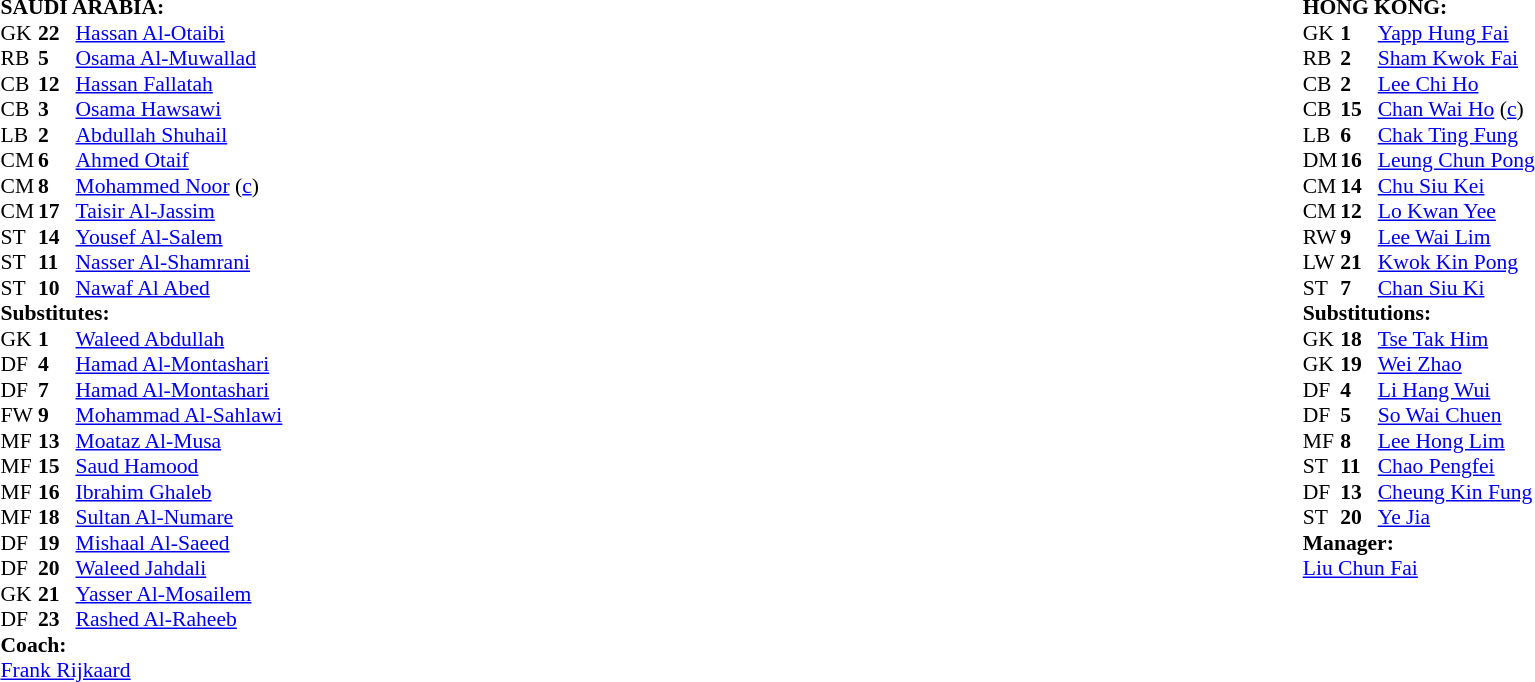<table style="width:100%;">
<tr>
<td style="vertical-align:top; width:50%;"><br><table style="font-size: 90%" cellspacing="0" cellpadding="0">
<tr>
<td colspan="4"><strong>SAUDI ARABIA:</strong></td>
</tr>
<tr>
<th width="25"></th>
<th width="25"></th>
</tr>
<tr>
<td>GK</td>
<td><strong>22</strong></td>
<td><a href='#'>Hassan Al-Otaibi</a></td>
</tr>
<tr>
<td>RB</td>
<td><strong>5</strong></td>
<td><a href='#'>Osama Al-Muwallad</a></td>
</tr>
<tr>
<td>CB</td>
<td><strong>12</strong></td>
<td><a href='#'>Hassan Fallatah</a></td>
<td></td>
<td></td>
</tr>
<tr>
<td>CB</td>
<td><strong>3</strong></td>
<td><a href='#'>Osama Hawsawi</a></td>
</tr>
<tr>
<td>LB</td>
<td><strong>2</strong></td>
<td><a href='#'>Abdullah Shuhail</a></td>
</tr>
<tr>
<td>CM</td>
<td><strong>6</strong></td>
<td><a href='#'>Ahmed Otaif</a></td>
</tr>
<tr>
<td>CM</td>
<td><strong>8</strong></td>
<td><a href='#'>Mohammed Noor</a> (<a href='#'>c</a>)</td>
<td></td>
<td></td>
</tr>
<tr>
<td>CM</td>
<td><strong>17</strong></td>
<td><a href='#'>Taisir Al-Jassim</a></td>
</tr>
<tr>
<td>ST</td>
<td><strong>14</strong></td>
<td><a href='#'>Yousef Al-Salem</a></td>
<td></td>
<td></td>
</tr>
<tr>
<td>ST</td>
<td><strong>11</strong></td>
<td><a href='#'>Nasser Al-Shamrani</a></td>
</tr>
<tr>
<td>ST</td>
<td><strong>10</strong></td>
<td><a href='#'>Nawaf Al Abed</a></td>
<td></td>
<td></td>
</tr>
<tr>
<td colspan=4><strong>Substitutes:</strong></td>
</tr>
<tr>
<td>GK</td>
<td><strong>1</strong></td>
<td><a href='#'>Waleed Abdullah</a></td>
</tr>
<tr>
<td>DF</td>
<td><strong>4</strong></td>
<td><a href='#'>Hamad Al-Montashari</a></td>
</tr>
<tr>
<td>DF</td>
<td><strong>7</strong></td>
<td><a href='#'>Hamad Al-Montashari</a></td>
<td></td>
<td></td>
</tr>
<tr>
<td>FW</td>
<td><strong>9</strong></td>
<td><a href='#'>Mohammad Al-Sahlawi</a></td>
</tr>
<tr>
<td>MF</td>
<td><strong>13</strong></td>
<td><a href='#'>Moataz Al-Musa</a></td>
</tr>
<tr>
<td>MF</td>
<td><strong>15</strong></td>
<td><a href='#'>Saud Hamood</a></td>
<td></td>
<td></td>
</tr>
<tr>
<td>MF</td>
<td><strong>16</strong></td>
<td><a href='#'>Ibrahim Ghaleb</a></td>
</tr>
<tr>
<td>MF</td>
<td><strong>18</strong></td>
<td><a href='#'>Sultan Al-Numare</a></td>
</tr>
<tr>
<td>DF</td>
<td><strong>19</strong></td>
<td><a href='#'>Mishaal Al-Saeed</a></td>
</tr>
<tr>
<td>DF</td>
<td><strong>20</strong></td>
<td><a href='#'>Waleed Jahdali</a></td>
</tr>
<tr>
<td>GK</td>
<td><strong>21</strong></td>
<td><a href='#'>Yasser Al-Mosailem</a></td>
</tr>
<tr>
<td>DF</td>
<td><strong>23</strong></td>
<td><a href='#'>Rashed Al-Raheeb</a></td>
</tr>
<tr>
<td colspan=4><strong>Coach:</strong></td>
</tr>
<tr>
<td colspan="4"><a href='#'>Frank Rijkaard</a> </td>
</tr>
</table>
</td>
<td valign="top"></td>
<td style="vertical-align:top; width:60%;"><br><table cellspacing="0" cellpadding="0" style="font-size:90%; margin:auto;">
<tr>
<td colspan=4><strong>HONG KONG:</strong></td>
</tr>
<tr>
<th width=25></th>
<th width=25></th>
</tr>
<tr>
<td>GK</td>
<td><strong>1</strong></td>
<td><a href='#'>Yapp Hung Fai</a></td>
</tr>
<tr>
<td>RB</td>
<td><strong>2</strong></td>
<td><a href='#'>Sham Kwok Fai</a></td>
<td></td>
<td></td>
</tr>
<tr>
<td>CB</td>
<td><strong>2</strong></td>
<td><a href='#'>Lee Chi Ho</a></td>
<td></td>
</tr>
<tr>
<td>CB</td>
<td><strong>15</strong></td>
<td><a href='#'>Chan Wai Ho</a> (<a href='#'>c</a>)</td>
</tr>
<tr>
<td>LB</td>
<td><strong>6</strong></td>
<td><a href='#'>Chak Ting Fung</a></td>
<td></td>
<td></td>
</tr>
<tr>
<td>DM</td>
<td><strong>16</strong></td>
<td><a href='#'>Leung Chun Pong</a></td>
</tr>
<tr>
<td>CM</td>
<td><strong>14</strong></td>
<td><a href='#'>Chu Siu Kei</a></td>
<td></td>
<td></td>
</tr>
<tr>
<td>CM</td>
<td><strong>12</strong></td>
<td><a href='#'>Lo Kwan Yee</a></td>
</tr>
<tr>
<td>RW</td>
<td><strong>9</strong></td>
<td><a href='#'>Lee Wai Lim</a></td>
<td></td>
<td></td>
</tr>
<tr>
<td>LW</td>
<td><strong>21</strong></td>
<td><a href='#'>Kwok Kin Pong</a></td>
</tr>
<tr>
<td>ST</td>
<td><strong>7</strong></td>
<td><a href='#'>Chan Siu Ki</a></td>
<td></td>
</tr>
<tr>
<td colspan=3><strong>Substitutions:</strong></td>
</tr>
<tr>
<td>GK</td>
<td><strong>18</strong></td>
<td><a href='#'>Tse Tak Him</a></td>
</tr>
<tr>
<td>GK</td>
<td><strong>19</strong></td>
<td><a href='#'>Wei Zhao</a></td>
</tr>
<tr>
<td>DF</td>
<td><strong>4</strong></td>
<td><a href='#'>Li Hang Wui</a></td>
</tr>
<tr>
<td>DF</td>
<td><strong>5</strong></td>
<td><a href='#'>So Wai Chuen</a></td>
<td></td>
<td></td>
</tr>
<tr>
<td>MF</td>
<td><strong>8</strong></td>
<td><a href='#'>Lee Hong Lim</a></td>
<td></td>
<td></td>
</tr>
<tr>
<td>ST</td>
<td><strong>11</strong></td>
<td><a href='#'>Chao Pengfei</a></td>
</tr>
<tr>
<td>DF</td>
<td><strong>13</strong></td>
<td><a href='#'>Cheung Kin Fung</a></td>
</tr>
<tr>
<td>ST</td>
<td><strong>20</strong></td>
<td><a href='#'>Ye Jia</a></td>
<td></td>
<td></td>
</tr>
<tr>
<td colspan=3><strong>Manager:</strong></td>
</tr>
<tr>
<td colspan=4> <a href='#'>Liu Chun Fai</a></td>
</tr>
</table>
</td>
</tr>
</table>
